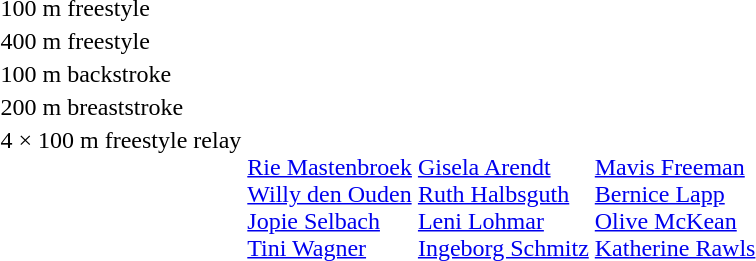<table>
<tr>
<td>100 m freestyle<br></td>
<td></td>
<td></td>
<td></td>
</tr>
<tr>
<td>400 m freestyle<br></td>
<td></td>
<td></td>
<td></td>
</tr>
<tr>
<td>100 m backstroke<br></td>
<td></td>
<td></td>
<td></td>
</tr>
<tr>
<td>200 m breaststroke<br></td>
<td></td>
<td></td>
<td></td>
</tr>
<tr valign="top">
<td>4 × 100 m freestyle relay<br></td>
<td><br><a href='#'>Rie Mastenbroek</a><br><a href='#'>Willy den Ouden</a><br><a href='#'>Jopie Selbach</a><br><a href='#'>Tini Wagner</a></td>
<td><br><a href='#'>Gisela Arendt</a><br><a href='#'>Ruth Halbsguth</a><br><a href='#'>Leni Lohmar</a><br><a href='#'>Ingeborg Schmitz</a></td>
<td><br><a href='#'>Mavis Freeman</a><br><a href='#'>Bernice Lapp</a><br><a href='#'>Olive McKean</a><br><a href='#'>Katherine Rawls</a></td>
</tr>
</table>
